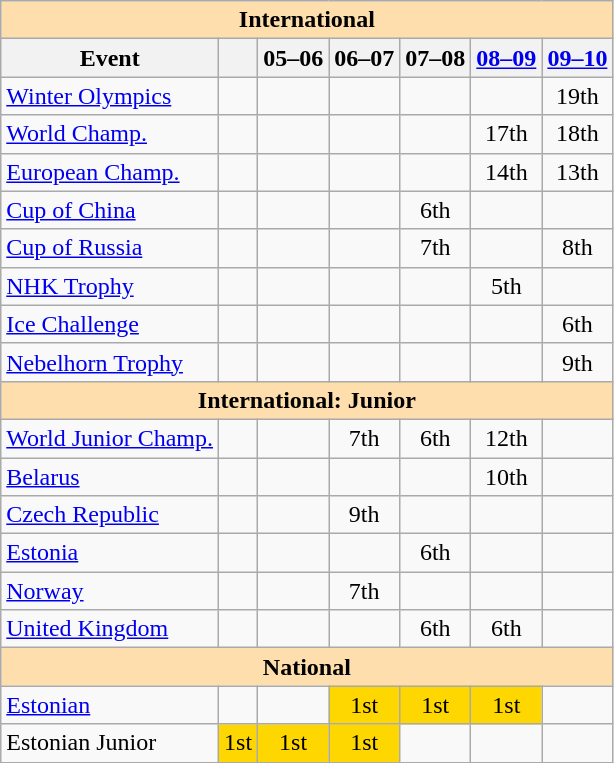<table class="wikitable" style="text-align:center">
<tr>
<th style="background-color: #ffdead; " colspan=7 align=center>International</th>
</tr>
<tr>
<th>Event</th>
<th></th>
<th>05–06</th>
<th>06–07</th>
<th>07–08</th>
<th><a href='#'>08–09</a></th>
<th><a href='#'>09–10</a></th>
</tr>
<tr>
<td align=left><a href='#'>Winter Olympics</a></td>
<td></td>
<td></td>
<td></td>
<td></td>
<td></td>
<td>19th</td>
</tr>
<tr>
<td align=left><a href='#'>World Champ.</a></td>
<td></td>
<td></td>
<td></td>
<td></td>
<td>17th</td>
<td>18th</td>
</tr>
<tr>
<td align=left><a href='#'>European Champ.</a></td>
<td></td>
<td></td>
<td></td>
<td></td>
<td>14th</td>
<td>13th</td>
</tr>
<tr>
<td align=left> <a href='#'>Cup of China</a></td>
<td></td>
<td></td>
<td></td>
<td>6th</td>
<td></td>
<td></td>
</tr>
<tr>
<td align=left> <a href='#'>Cup of Russia</a></td>
<td></td>
<td></td>
<td></td>
<td>7th</td>
<td></td>
<td>8th</td>
</tr>
<tr>
<td align=left> <a href='#'>NHK Trophy</a></td>
<td></td>
<td></td>
<td></td>
<td></td>
<td>5th</td>
<td></td>
</tr>
<tr>
<td align=left><a href='#'>Ice Challenge</a></td>
<td></td>
<td></td>
<td></td>
<td></td>
<td></td>
<td>6th</td>
</tr>
<tr>
<td align=left><a href='#'>Nebelhorn Trophy</a></td>
<td></td>
<td></td>
<td></td>
<td></td>
<td></td>
<td>9th</td>
</tr>
<tr>
<th style="background-color: #ffdead; " colspan=7 align=center>International: Junior</th>
</tr>
<tr>
<td align=left><a href='#'>World Junior Champ.</a></td>
<td></td>
<td></td>
<td>7th</td>
<td>6th</td>
<td>12th</td>
<td></td>
</tr>
<tr>
<td align=left> <a href='#'>Belarus</a></td>
<td></td>
<td></td>
<td></td>
<td></td>
<td>10th</td>
<td></td>
</tr>
<tr>
<td align=left> <a href='#'>Czech Republic</a></td>
<td></td>
<td></td>
<td>9th</td>
<td></td>
<td></td>
<td></td>
</tr>
<tr>
<td align=left> <a href='#'>Estonia</a></td>
<td></td>
<td></td>
<td></td>
<td>6th</td>
<td></td>
<td></td>
</tr>
<tr>
<td align=left> <a href='#'>Norway</a></td>
<td></td>
<td></td>
<td>7th</td>
<td></td>
<td></td>
<td></td>
</tr>
<tr>
<td align=left> <a href='#'>United Kingdom</a></td>
<td></td>
<td></td>
<td></td>
<td>6th</td>
<td>6th</td>
<td></td>
</tr>
<tr>
<th style="background-color: #ffdead; " colspan=7 align=center>National</th>
</tr>
<tr>
<td align=left><a href='#'>Estonian</a></td>
<td></td>
<td></td>
<td bgcolor=gold>1st</td>
<td bgcolor=gold>1st</td>
<td bgcolor=gold>1st</td>
<td></td>
</tr>
<tr>
<td align=left>Estonian Junior</td>
<td bgcolor=gold>1st</td>
<td bgcolor=gold>1st</td>
<td bgcolor=gold>1st</td>
<td></td>
<td></td>
<td></td>
</tr>
</table>
